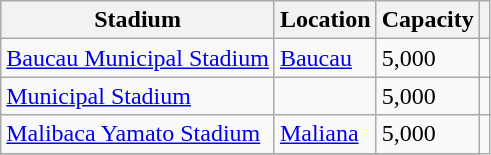<table class="wikitable">
<tr>
<th>Stadium</th>
<th>Location</th>
<th>Capacity</th>
<th></th>
</tr>
<tr>
<td><a href='#'>Baucau Municipal Stadium</a></td>
<td> <a href='#'>Baucau</a></td>
<td>5,000</td>
</tr>
<tr>
<td><a href='#'>Municipal Stadium</a></td>
<td></td>
<td>5,000</td>
<td></td>
</tr>
<tr>
<td><a href='#'>Malibaca Yamato Stadium</a></td>
<td> <a href='#'>Maliana</a></td>
<td>5,000</td>
</tr>
<tr>
</tr>
</table>
